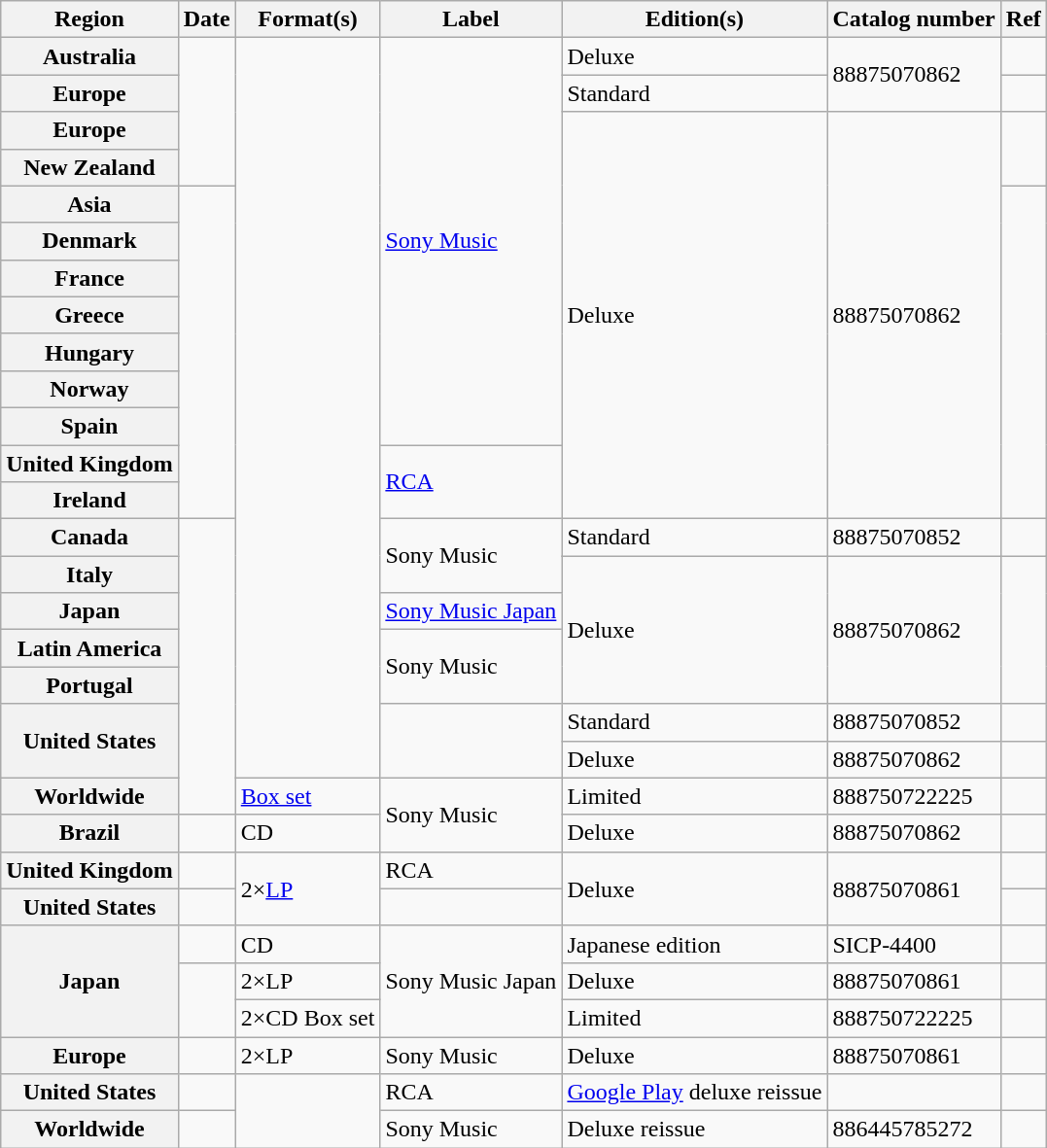<table class="wikitable plainrowheaders">
<tr>
<th scope="col">Region</th>
<th scope="col">Date</th>
<th scope="col">Format(s)</th>
<th scope="col">Label</th>
<th scope="col">Edition(s)</th>
<th scope="col">Catalog number</th>
<th scope="col">Ref</th>
</tr>
<tr>
<th scope="row">Australia</th>
<td rowspan="4"></td>
<td rowspan="21"></td>
<td rowspan="11"><a href='#'>Sony Music</a></td>
<td>Deluxe</td>
<td rowspan="2">88875070862</td>
<td></td>
</tr>
<tr>
<th scope="row">Europe</th>
<td>Standard</td>
<td></td>
</tr>
<tr>
<th scope="row">Europe</th>
<td rowspan="11">Deluxe</td>
<td rowspan="11">88875070862</td>
<td rowspan="2" style="text-align:center;"></td>
</tr>
<tr>
<th scope="row">New Zealand</th>
</tr>
<tr>
<th scope="row">Asia</th>
<td rowspan="9"></td>
<td rowspan="9" style="text-align:center;"></td>
</tr>
<tr>
<th scope="row">Denmark</th>
</tr>
<tr>
<th scope="row">France</th>
</tr>
<tr>
<th scope="row">Greece</th>
</tr>
<tr>
<th scope="row">Hungary</th>
</tr>
<tr>
<th scope="row">Norway</th>
</tr>
<tr>
<th scope="row">Spain</th>
</tr>
<tr>
<th scope="row">United Kingdom</th>
<td rowspan="2"><a href='#'>RCA</a></td>
</tr>
<tr>
<th scope="row">Ireland</th>
</tr>
<tr>
<th scope="row" rowspan="2">Canada</th>
<td rowspan="9"></td>
<td rowspan="3">Sony Music</td>
<td>Standard</td>
<td>88875070852</td>
<td></td>
</tr>
<tr>
<td rowspan="5">Deluxe</td>
<td rowspan="5">88875070862</td>
<td rowspan="5" style="text-align:center;"></td>
</tr>
<tr>
<th scope="row">Italy</th>
</tr>
<tr>
<th scope="row">Japan</th>
<td><a href='#'>Sony Music Japan</a></td>
</tr>
<tr>
<th scope="row">Latin America</th>
<td rowspan="2">Sony Music</td>
</tr>
<tr>
<th scope="row">Portugal</th>
</tr>
<tr>
<th scope="row" rowspan="2">United States</th>
<td rowspan="2"></td>
<td>Standard</td>
<td>88875070852</td>
<td></td>
</tr>
<tr>
<td>Deluxe</td>
<td>88875070862</td>
<td></td>
</tr>
<tr>
<th scope="row">Worldwide</th>
<td><a href='#'>Box set</a></td>
<td rowspan="2">Sony Music</td>
<td>Limited</td>
<td>888750722225</td>
<td></td>
</tr>
<tr>
<th scope="row">Brazil</th>
<td></td>
<td>CD</td>
<td>Deluxe</td>
<td>88875070862</td>
<td></td>
</tr>
<tr>
<th scope="row">United Kingdom</th>
<td></td>
<td rowspan="2">2×<a href='#'>LP</a></td>
<td>RCA</td>
<td rowspan="2">Deluxe</td>
<td rowspan="2">88875070861</td>
<td></td>
</tr>
<tr>
<th scope="row">United States</th>
<td></td>
<td></td>
<td></td>
</tr>
<tr>
<th scope="row" rowspan="3">Japan</th>
<td></td>
<td>CD</td>
<td rowspan="3">Sony Music Japan</td>
<td>Japanese edition</td>
<td>SICP-4400</td>
<td></td>
</tr>
<tr>
<td rowspan="2"></td>
<td>2×LP</td>
<td>Deluxe</td>
<td>88875070861</td>
<td></td>
</tr>
<tr>
<td>2×CD Box set</td>
<td>Limited</td>
<td>888750722225</td>
<td></td>
</tr>
<tr>
<th scope="row">Europe</th>
<td></td>
<td>2×LP</td>
<td>Sony Music</td>
<td>Deluxe</td>
<td>88875070861</td>
<td></td>
</tr>
<tr>
<th scope="row">United States</th>
<td></td>
<td rowspan="2"></td>
<td>RCA</td>
<td><a href='#'>Google Play</a> deluxe reissue</td>
<td></td>
<td></td>
</tr>
<tr>
<th scope="row">Worldwide</th>
<td></td>
<td>Sony Music</td>
<td>Deluxe reissue</td>
<td>886445785272</td>
<td></td>
</tr>
</table>
